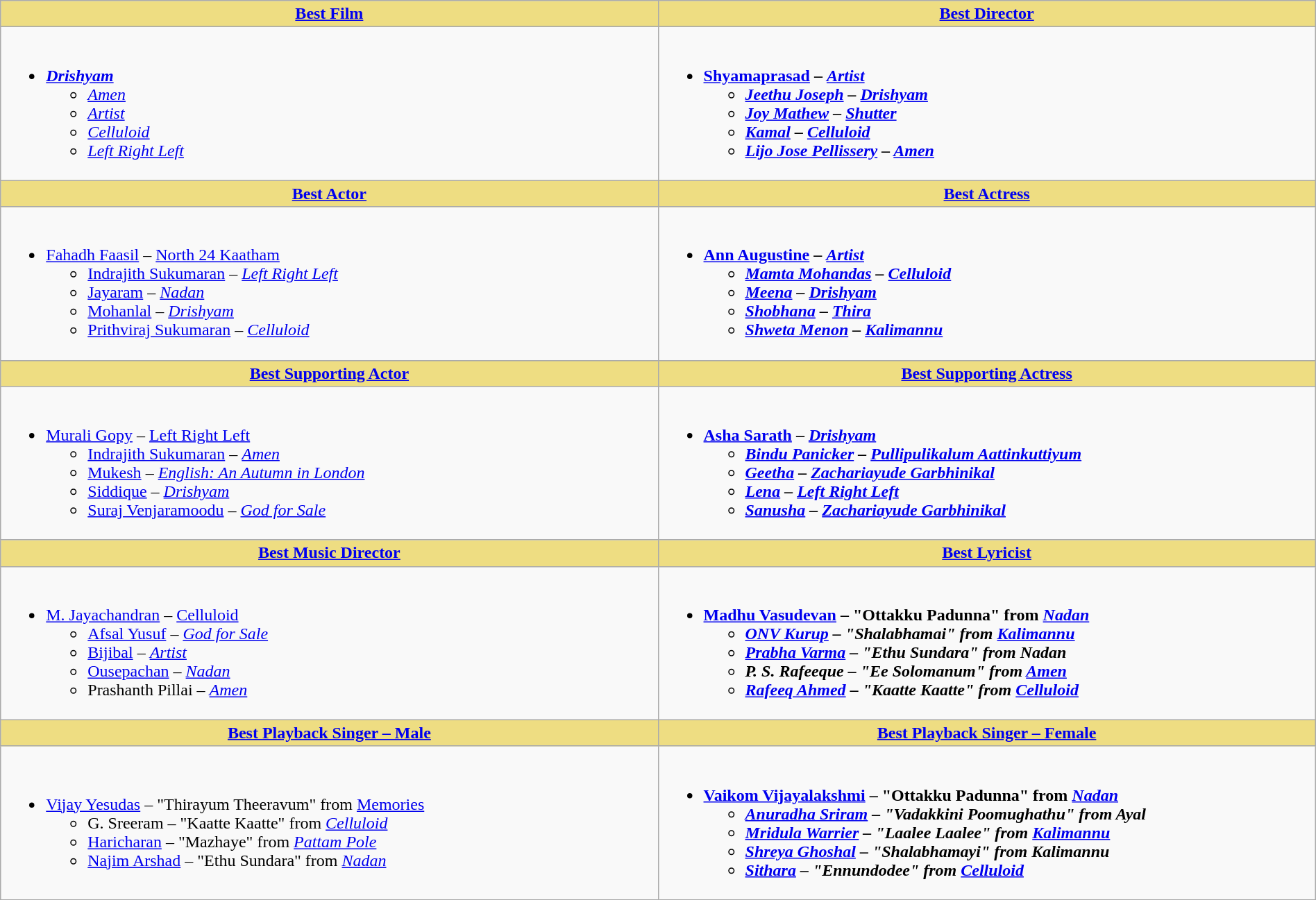<table class="wikitable" width=100% |>
<tr>
<th style="background:#EEDD82;" !align="center" width=50%><a href='#'>Best Film</a></th>
<th style="background:#EEDD82;" !align="center" width=50%><a href='#'>Best Director</a></th>
</tr>
<tr>
<td valign="top"><br><ul><li><strong><em><a href='#'>Drishyam</a></em></strong><ul><li><em><a href='#'>Amen</a></em></li><li><em><a href='#'>Artist</a></em></li><li><em><a href='#'>Celluloid</a></em></li><li><em><a href='#'>Left Right Left</a></em></li></ul></li></ul></td>
<td valign="top"><br><ul><li><strong><a href='#'>Shyamaprasad</a> – <em><a href='#'>Artist</a><strong><em><ul><li><a href='#'>Jeethu Joseph</a> – </em><a href='#'>Drishyam</a><em></li><li><a href='#'>Joy Mathew</a> – </em><a href='#'>Shutter</a><em></li><li><a href='#'>Kamal</a> </em>–<em> </em><a href='#'>Celluloid</a><em></li><li><a href='#'>Lijo Jose Pellissery</a> – </em><a href='#'>Amen</a><em></li></ul></li></ul></td>
</tr>
<tr>
<th style="background:#EEDD82;" !align="center"><a href='#'>Best Actor</a></th>
<th style="background:#EEDD82;" !align="center"><a href='#'>Best Actress</a></th>
</tr>
<tr>
<td><br><ul><li></strong><a href='#'>Fahadh Faasil</a> – </em><a href='#'>North 24 Kaatham</a></em></strong><ul><li><a href='#'>Indrajith Sukumaran</a> – <em><a href='#'>Left Right Left</a></em></li><li><a href='#'>Jayaram</a> – <em><a href='#'>Nadan</a></em></li><li><a href='#'>Mohanlal</a> – <em><a href='#'>Drishyam</a></em></li><li><a href='#'>Prithviraj Sukumaran</a> – <em><a href='#'>Celluloid</a></em></li></ul></li></ul></td>
<td><br><ul><li><strong><a href='#'>Ann Augustine</a> – <em><a href='#'>Artist</a><strong><em><ul><li><a href='#'>Mamta Mohandas</a> – </em><a href='#'>Celluloid</a><em></li><li><a href='#'>Meena</a> – </em><a href='#'>Drishyam</a><em></li><li><a href='#'>Shobhana</a> – </em><a href='#'>Thira</a><em></li><li><a href='#'>Shweta Menon</a> – </em><a href='#'>Kalimannu</a><em></li></ul></li></ul></td>
</tr>
<tr>
<th style="background:#EEDD82;" !align="center"><a href='#'>Best Supporting Actor</a></th>
<th style="background:#EEDD82;" !align="center"><a href='#'>Best Supporting Actress</a></th>
</tr>
<tr>
<td><br><ul><li></strong><a href='#'>Murali Gopy</a> – </em><a href='#'>Left Right Left</a></em></strong><ul><li><a href='#'>Indrajith Sukumaran</a> – <em><a href='#'>Amen</a></em></li><li><a href='#'>Mukesh</a> – <em><a href='#'>English: An Autumn in London</a></em></li><li><a href='#'>Siddique</a> – <em><a href='#'>Drishyam</a></em></li><li><a href='#'>Suraj Venjaramoodu</a> – <em><a href='#'>God for Sale</a></em></li></ul></li></ul></td>
<td><br><ul><li><strong><a href='#'>Asha Sarath</a> – <em><a href='#'>Drishyam</a><strong><em><ul><li><a href='#'>Bindu Panicker</a> – </em><a href='#'>Pullipulikalum Aattinkuttiyum</a><em></li><li><a href='#'>Geetha</a> – </em><a href='#'>Zachariayude Garbhinikal</a><em></li><li><a href='#'>Lena</a> – </em><a href='#'>Left Right Left</a><em></li><li><a href='#'>Sanusha</a> – <a href='#'>Zachariayude Garbhinikal</a></li></ul></li></ul></td>
</tr>
<tr>
<th style="background:#EEDD82;" !align="center"><a href='#'>Best Music Director</a></th>
<th style="background:#EEDD82;" !align="center"><a href='#'>Best Lyricist</a></th>
</tr>
<tr>
<td><br><ul><li></strong><a href='#'>M. Jayachandran</a> – </em><a href='#'>Celluloid</a></em></strong><ul><li><a href='#'>Afsal Yusuf</a> – <em><a href='#'>God for Sale</a></em></li><li><a href='#'>Bijibal</a> – <em><a href='#'>Artist</a></em></li><li><a href='#'>Ousepachan</a> – <em><a href='#'>Nadan</a></em></li><li>Prashanth Pillai – <em><a href='#'>Amen</a></em></li></ul></li></ul></td>
<td><br><ul><li><strong><a href='#'>Madhu Vasudevan</a> – "Ottakku Padunna" from <em><a href='#'>Nadan</a><strong><em><ul><li><a href='#'>ONV Kurup</a> – "Shalabhamai" from </em><a href='#'>Kalimannu</a><em></li><li><a href='#'>Prabha Varma</a> – "Ethu Sundara" from </em>Nadan<em></li><li>P. S. Rafeeque –  "Ee Solomanum" from </em><a href='#'>Amen</a><em></li><li><a href='#'>Rafeeq Ahmed</a> – "Kaatte Kaatte" from </em><a href='#'>Celluloid</a><em></li></ul></li></ul></td>
</tr>
<tr>
<th style="background:#EEDD82;" !align="center"><a href='#'>Best Playback Singer – Male</a></th>
<th style="background:#EEDD82;" !align="center"><a href='#'>Best Playback Singer – Female</a></th>
</tr>
<tr>
<td><br><ul><li></strong><a href='#'>Vijay Yesudas</a> – "Thirayum Theeravum" from </em><a href='#'>Memories</a></em></strong><ul><li>G. Sreeram – "Kaatte Kaatte" from <em><a href='#'>Celluloid</a></em></li><li><a href='#'>Haricharan</a> – "Mazhaye" from <em><a href='#'>Pattam Pole</a></em></li><li><a href='#'>Najim Arshad</a> – "Ethu Sundara" from <em><a href='#'>Nadan</a></em></li></ul></li></ul></td>
<td><br><ul><li><strong><a href='#'>Vaikom Vijayalakshmi</a> – "Ottakku Padunna"  from <em><a href='#'>Nadan</a><strong><em><ul><li><a href='#'>Anuradha Sriram</a> – "Vadakkini Poomughathu" from </em>Ayal<em></li><li><a href='#'>Mridula Warrier</a> – "Laalee Laalee" from </em><a href='#'>Kalimannu</a><em></li><li><a href='#'>Shreya Ghoshal</a> – "Shalabhamayi" from </em>Kalimannu<em></li><li><a href='#'>Sithara</a> – "Ennundodee" from </em><a href='#'>Celluloid</a><em></li></ul></li></ul></td>
</tr>
</table>
